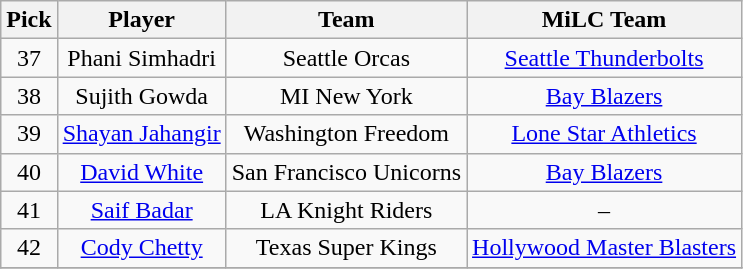<table class="wikitable plainrowheaders" style="text-align:center;">
<tr>
<th scope="col">Pick</th>
<th scope="col">Player</th>
<th scope="col">Team</th>
<th scope="col">MiLC Team</th>
</tr>
<tr>
<td scope="row">37</td>
<td>Phani Simhadri</td>
<td>Seattle Orcas</td>
<td><a href='#'>Seattle Thunderbolts</a></td>
</tr>
<tr>
<td scope="row">38</td>
<td>Sujith Gowda</td>
<td>MI New York</td>
<td><a href='#'>Bay Blazers</a></td>
</tr>
<tr>
<td scope="row">39</td>
<td><a href='#'>Shayan Jahangir</a></td>
<td>Washington Freedom</td>
<td><a href='#'>Lone Star Athletics</a></td>
</tr>
<tr>
<td scope="row">40</td>
<td><a href='#'>David White</a></td>
<td>San Francisco Unicorns</td>
<td><a href='#'>Bay Blazers</a></td>
</tr>
<tr>
<td scope="row">41</td>
<td><a href='#'>Saif Badar</a></td>
<td>LA Knight Riders</td>
<td align=center>–</td>
</tr>
<tr>
<td scope="row">42</td>
<td><a href='#'>Cody Chetty</a></td>
<td>Texas Super Kings</td>
<td><a href='#'>Hollywood Master Blasters</a></td>
</tr>
<tr>
</tr>
</table>
